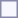<table style="border:1px solid #8888aa; background-color:#f7f8ff; padding:5px; font-size:95%; margin: 0px 12px 12px 0px;">
</table>
